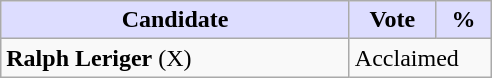<table class="wikitable">
<tr>
<th style="background:#ddf; width:225px;">Candidate</th>
<th style="background:#ddf; width:50px;">Vote</th>
<th style="background:#ddf; width:30px;">%</th>
</tr>
<tr>
<td><strong>Ralph Leriger</strong> (X)</td>
<td colspan="2">Acclaimed</td>
</tr>
</table>
